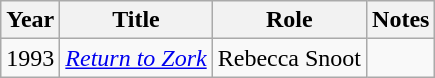<table class="wikitable sortable">
<tr>
<th>Year</th>
<th>Title</th>
<th>Role</th>
<th class="unsortable">Notes</th>
</tr>
<tr>
<td>1993</td>
<td><em><a href='#'>Return to Zork</a></em></td>
<td>Rebecca Snoot</td>
<td></td>
</tr>
</table>
